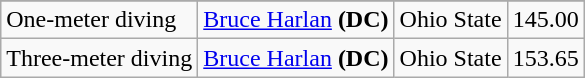<table class="wikitable sortable" style="text-align:left">
<tr>
</tr>
<tr>
<td>One-meter diving</td>
<td><a href='#'>Bruce Harlan</a> <strong>(DC)</strong></td>
<td>Ohio State</td>
<td>145.00</td>
</tr>
<tr>
<td>Three-meter diving</td>
<td><a href='#'>Bruce Harlan</a> <strong>(DC)</strong></td>
<td>Ohio State</td>
<td>153.65</td>
</tr>
</table>
